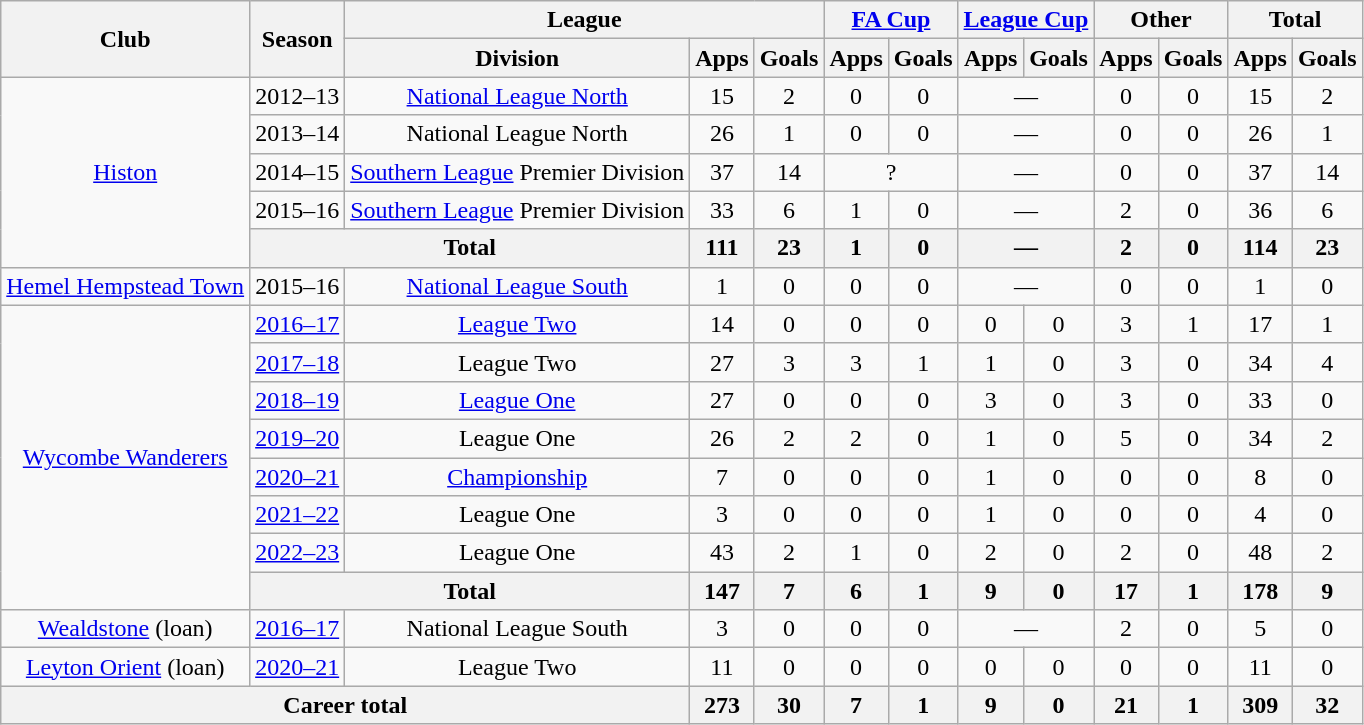<table class="wikitable" style="text-align:center">
<tr>
<th rowspan="2">Club</th>
<th rowspan="2">Season</th>
<th colspan="3">League</th>
<th colspan="2"><a href='#'>FA Cup</a></th>
<th colspan="2"><a href='#'>League Cup</a></th>
<th colspan="2">Other</th>
<th colspan="2">Total</th>
</tr>
<tr>
<th>Division</th>
<th>Apps</th>
<th>Goals</th>
<th>Apps</th>
<th>Goals</th>
<th>Apps</th>
<th>Goals</th>
<th>Apps</th>
<th>Goals</th>
<th>Apps</th>
<th>Goals</th>
</tr>
<tr>
<td rowspan="5"><a href='#'>Histon</a></td>
<td>2012–13</td>
<td><a href='#'>National League North</a></td>
<td>15</td>
<td>2</td>
<td>0</td>
<td>0</td>
<td colspan="2">—</td>
<td>0</td>
<td>0</td>
<td>15</td>
<td>2</td>
</tr>
<tr>
<td>2013–14</td>
<td>National League North</td>
<td>26</td>
<td>1</td>
<td>0</td>
<td>0</td>
<td colspan="2">—</td>
<td>0</td>
<td>0</td>
<td>26</td>
<td>1</td>
</tr>
<tr>
<td>2014–15</td>
<td><a href='#'>Southern League</a> Premier Division</td>
<td>37</td>
<td>14</td>
<td colspan="2">?</td>
<td colspan="2">—</td>
<td>0</td>
<td>0</td>
<td>37</td>
<td>14</td>
</tr>
<tr>
<td>2015–16</td>
<td><a href='#'>Southern League</a> Premier Division</td>
<td>33</td>
<td>6</td>
<td>1</td>
<td>0</td>
<td colspan="2">—</td>
<td>2</td>
<td>0</td>
<td>36</td>
<td>6</td>
</tr>
<tr>
<th colspan="2">Total</th>
<th>111</th>
<th>23</th>
<th>1</th>
<th>0</th>
<th colspan="2">—</th>
<th>2</th>
<th>0</th>
<th>114</th>
<th>23</th>
</tr>
<tr>
<td><a href='#'>Hemel Hempstead Town</a></td>
<td>2015–16</td>
<td><a href='#'>National League South</a></td>
<td>1</td>
<td>0</td>
<td>0</td>
<td>0</td>
<td colspan="2">—</td>
<td>0</td>
<td>0</td>
<td>1</td>
<td>0</td>
</tr>
<tr>
<td rowspan="8"><a href='#'>Wycombe Wanderers</a></td>
<td><a href='#'>2016–17</a></td>
<td><a href='#'>League Two</a></td>
<td>14</td>
<td>0</td>
<td>0</td>
<td>0</td>
<td>0</td>
<td>0</td>
<td>3</td>
<td>1</td>
<td>17</td>
<td>1</td>
</tr>
<tr>
<td><a href='#'>2017–18</a></td>
<td>League Two</td>
<td>27</td>
<td>3</td>
<td>3</td>
<td>1</td>
<td>1</td>
<td>0</td>
<td>3</td>
<td>0</td>
<td>34</td>
<td>4</td>
</tr>
<tr>
<td><a href='#'>2018–19</a></td>
<td><a href='#'>League One</a></td>
<td>27</td>
<td>0</td>
<td>0</td>
<td>0</td>
<td>3</td>
<td>0</td>
<td>3</td>
<td>0</td>
<td>33</td>
<td>0</td>
</tr>
<tr>
<td><a href='#'>2019–20</a></td>
<td>League One</td>
<td>26</td>
<td>2</td>
<td>2</td>
<td>0</td>
<td>1</td>
<td>0</td>
<td>5</td>
<td>0</td>
<td>34</td>
<td>2</td>
</tr>
<tr>
<td><a href='#'>2020–21</a></td>
<td><a href='#'>Championship</a></td>
<td>7</td>
<td>0</td>
<td>0</td>
<td>0</td>
<td>1</td>
<td>0</td>
<td>0</td>
<td>0</td>
<td>8</td>
<td>0</td>
</tr>
<tr>
<td><a href='#'>2021–22</a></td>
<td>League One</td>
<td>3</td>
<td>0</td>
<td>0</td>
<td>0</td>
<td>1</td>
<td>0</td>
<td>0</td>
<td>0</td>
<td>4</td>
<td>0</td>
</tr>
<tr>
<td><a href='#'>2022–23</a></td>
<td>League One</td>
<td>43</td>
<td>2</td>
<td>1</td>
<td>0</td>
<td>2</td>
<td>0</td>
<td>2</td>
<td>0</td>
<td>48</td>
<td>2</td>
</tr>
<tr>
<th colspan="2">Total</th>
<th>147</th>
<th>7</th>
<th>6</th>
<th>1</th>
<th>9</th>
<th>0</th>
<th>17</th>
<th>1</th>
<th>178</th>
<th>9</th>
</tr>
<tr>
<td><a href='#'>Wealdstone</a> (loan)</td>
<td><a href='#'>2016–17</a></td>
<td>National League South</td>
<td>3</td>
<td>0</td>
<td>0</td>
<td>0</td>
<td colspan="2">—</td>
<td>2</td>
<td>0</td>
<td>5</td>
<td>0</td>
</tr>
<tr>
<td><a href='#'>Leyton Orient</a> (loan)</td>
<td><a href='#'>2020–21</a></td>
<td>League Two</td>
<td>11</td>
<td>0</td>
<td>0</td>
<td>0</td>
<td>0</td>
<td>0</td>
<td>0</td>
<td>0</td>
<td>11</td>
<td>0</td>
</tr>
<tr>
<th colspan="3">Career total</th>
<th>273</th>
<th>30</th>
<th>7</th>
<th>1</th>
<th>9</th>
<th>0</th>
<th>21</th>
<th>1</th>
<th>309</th>
<th>32</th>
</tr>
</table>
